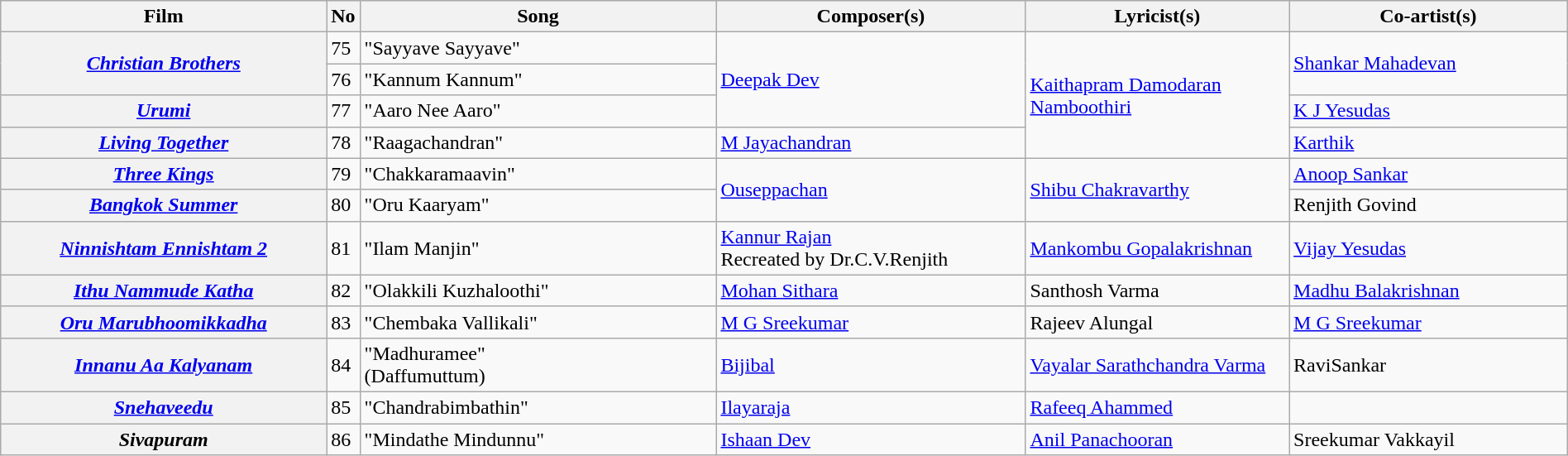<table class="wikitable plainrowheaders" width="100%" textcolor:#000;">
<tr style="background:#cfc; text-align:center;">
<th scope="col" width=21%>Film</th>
<th>No</th>
<th scope="col" width=23%>Song</th>
<th scope="col" width=20%>Composer(s)</th>
<th scope="col" width=17%>Lyricist(s)</th>
<th scope="col" width=18%>Co-artist(s)</th>
</tr>
<tr>
<th scope="row" rowspan="2"><em><a href='#'>Christian Brothers</a></em></th>
<td>75</td>
<td>"Sayyave Sayyave"</td>
<td rowspan="3"><a href='#'>Deepak Dev</a></td>
<td rowspan="4"><a href='#'>Kaithapram Damodaran Namboothiri</a></td>
<td rowspan="2"><a href='#'>Shankar Mahadevan</a></td>
</tr>
<tr>
<td>76</td>
<td>"Kannum Kannum"</td>
</tr>
<tr>
<th scope="row"><em><a href='#'>Urumi</a></em></th>
<td>77</td>
<td>"Aaro Nee Aaro"</td>
<td><a href='#'>K J Yesudas</a></td>
</tr>
<tr>
<th scope="row"><em><a href='#'>Living Together</a></em></th>
<td>78</td>
<td>"Raagachandran"</td>
<td><a href='#'>M Jayachandran</a></td>
<td><a href='#'>Karthik</a></td>
</tr>
<tr>
<th scope="row"><em><a href='#'>Three Kings</a></em></th>
<td>79</td>
<td>"Chakkaramaavin"</td>
<td rowspan="2"><a href='#'>Ouseppachan</a></td>
<td rowspan="2"><a href='#'>Shibu Chakravarthy</a></td>
<td><a href='#'>Anoop Sankar</a></td>
</tr>
<tr>
<th scope="row"><em><a href='#'>Bangkok Summer</a></em></th>
<td>80</td>
<td>"Oru Kaaryam"</td>
<td>Renjith Govind</td>
</tr>
<tr>
<th scope="row"><em><a href='#'>Ninnishtam Ennishtam 2</a></em></th>
<td>81</td>
<td>"Ilam Manjin"</td>
<td><a href='#'>Kannur Rajan</a><br>Recreated by Dr.C.V.Renjith</td>
<td><a href='#'>Mankombu Gopalakrishnan</a></td>
<td><a href='#'>Vijay Yesudas</a></td>
</tr>
<tr>
<th scope="row"><em><a href='#'>Ithu Nammude Katha</a></em></th>
<td>82</td>
<td>"Olakkili Kuzhaloothi"</td>
<td><a href='#'>Mohan Sithara</a></td>
<td>Santhosh Varma</td>
<td><a href='#'>Madhu Balakrishnan</a></td>
</tr>
<tr>
<th scope="row"><em><a href='#'>Oru Marubhoomikkadha</a></em></th>
<td>83</td>
<td>"Chembaka Vallikali"</td>
<td><a href='#'>M G Sreekumar</a></td>
<td>Rajeev Alungal</td>
<td><a href='#'>M G Sreekumar</a></td>
</tr>
<tr>
<th scope="row"><em><a href='#'>Innanu Aa Kalyanam</a></em></th>
<td>84</td>
<td>"Madhuramee"<br>(Daffumuttum)</td>
<td><a href='#'>Bijibal</a></td>
<td><a href='#'>Vayalar Sarathchandra Varma</a></td>
<td>RaviSankar</td>
</tr>
<tr>
<th scope="row"><em><a href='#'>Snehaveedu</a></em></th>
<td>85</td>
<td>"Chandrabimbathin"</td>
<td><a href='#'>Ilayaraja</a></td>
<td><a href='#'>Rafeeq Ahammed</a></td>
<td></td>
</tr>
<tr>
<th scope="row"><em>Sivapuram</em></th>
<td>86</td>
<td>"Mindathe Mindunnu"</td>
<td><a href='#'>Ishaan Dev</a></td>
<td><a href='#'>Anil Panachooran</a></td>
<td>Sreekumar Vakkayil</td>
</tr>
</table>
